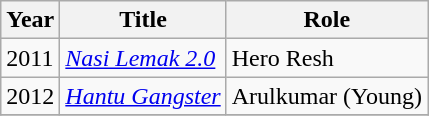<table class="wikitable">
<tr>
<th>Year</th>
<th>Title</th>
<th>Role</th>
</tr>
<tr>
<td>2011</td>
<td><em><a href='#'>Nasi Lemak 2.0</a></em></td>
<td>Hero Resh</td>
</tr>
<tr>
<td>2012</td>
<td><em><a href='#'>Hantu Gangster</a></em></td>
<td>Arulkumar (Young)</td>
</tr>
<tr>
</tr>
</table>
